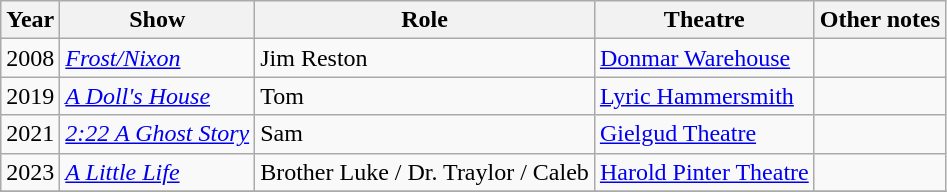<table class="wikitable">
<tr>
<th>Year</th>
<th>Show</th>
<th>Role</th>
<th>Theatre</th>
<th>Other notes</th>
</tr>
<tr>
<td>2008</td>
<td><em><a href='#'>Frost/Nixon</a></em></td>
<td>Jim Reston</td>
<td><a href='#'>Donmar Warehouse</a></td>
<td></td>
</tr>
<tr>
<td>2019</td>
<td><em><a href='#'>A Doll's House</a></em></td>
<td>Tom</td>
<td><a href='#'>Lyric Hammersmith</a></td>
<td></td>
</tr>
<tr>
<td>2021</td>
<td><em><a href='#'>2:22 A Ghost Story</a></em></td>
<td>Sam</td>
<td><a href='#'>Gielgud Theatre</a></td>
<td></td>
</tr>
<tr>
<td>2023</td>
<td><em><a href='#'>A Little Life</a></em></td>
<td>Brother Luke / Dr. Traylor / Caleb</td>
<td><a href='#'>Harold Pinter Theatre</a></td>
<td></td>
</tr>
<tr>
</tr>
</table>
